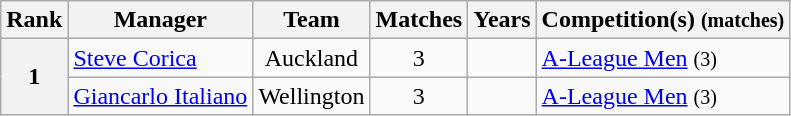<table class="wikitable sortable">
<tr>
<th>Rank</th>
<th>Manager</th>
<th>Team</th>
<th>Matches</th>
<th>Years</th>
<th>Competition(s) <small>(matches)</small></th>
</tr>
<tr>
<th align=center rowspan=2>1</th>
<td> <a href='#'>Steve Corica</a></td>
<td align=center>Auckland</td>
<td align=center>3</td>
<td align=center></td>
<td><a href='#'>A-League Men</a> <small>(3)</small></td>
</tr>
<tr>
<td> <a href='#'>Giancarlo Italiano</a></td>
<td align=center>Wellington</td>
<td align=center>3</td>
<td align=center></td>
<td><a href='#'>A-League Men</a> <small>(3)</small></td>
</tr>
</table>
